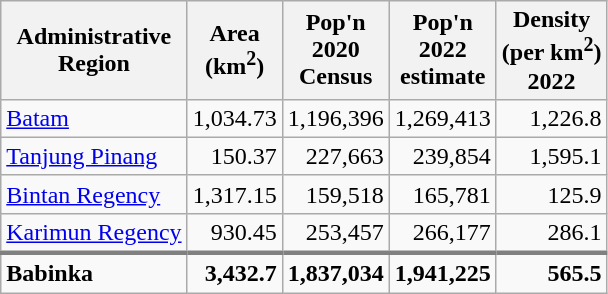<table class="wikitable" style="text-align:right">
<tr>
<th>Administrative<br>Region</th>
<th>Area<br>(km<sup>2</sup>)</th>
<th>Pop'n<br>2020<br>Census</th>
<th>Pop'n<br>2022<br>estimate</th>
<th>Density<br>(per km<sup>2</sup>)<br>2022</th>
</tr>
<tr>
<td align=left><a href='#'>Batam</a></td>
<td>1,034.73</td>
<td>1,196,396</td>
<td>1,269,413</td>
<td>1,226.8</td>
</tr>
<tr>
<td align=left><a href='#'>Tanjung Pinang</a></td>
<td>150.37</td>
<td>227,663</td>
<td>239,854</td>
<td>1,595.1</td>
</tr>
<tr>
<td align=left><a href='#'>Bintan Regency</a></td>
<td>1,317.15</td>
<td>159,518</td>
<td>165,781</td>
<td>125.9</td>
</tr>
<tr>
<td align=left><a href='#'>Karimun Regency</a></td>
<td>930.45</td>
<td>253,457</td>
<td>266,177</td>
<td>286.1</td>
</tr>
<tr>
<td align=left style="border-top:3px solid grey;"><strong>Babinka</strong></td>
<td style="border-top:3px solid grey;"><strong>3,432.7</strong></td>
<td style="border-top:3px solid grey;"><strong>1,837,034</strong></td>
<td style="border-top:3px solid grey;"><strong>1,941,225</strong></td>
<td style="border-top:3px solid grey;"><strong>565.5</strong></td>
</tr>
</table>
